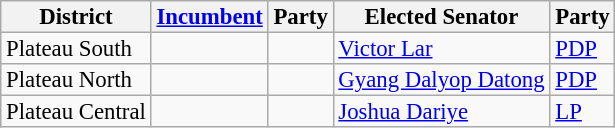<table class="sortable wikitable" style="font-size:95%;line-height:14px;">
<tr>
<th class="unsortable">District</th>
<th class="unsortable"><a href='#'>Incumbent</a></th>
<th>Party</th>
<th class="unsortable">Elected Senator</th>
<th>Party</th>
</tr>
<tr>
<td>Plateau South</td>
<td></td>
<td></td>
<td><a href='#'>Victor Lar</a></td>
<td><a href='#'>PDP</a></td>
</tr>
<tr>
<td>Plateau North</td>
<td></td>
<td></td>
<td><a href='#'>Gyang Dalyop Datong</a></td>
<td><a href='#'>PDP</a></td>
</tr>
<tr>
<td>Plateau Central</td>
<td></td>
<td></td>
<td><a href='#'>Joshua Dariye</a></td>
<td><a href='#'>LP</a></td>
</tr>
</table>
